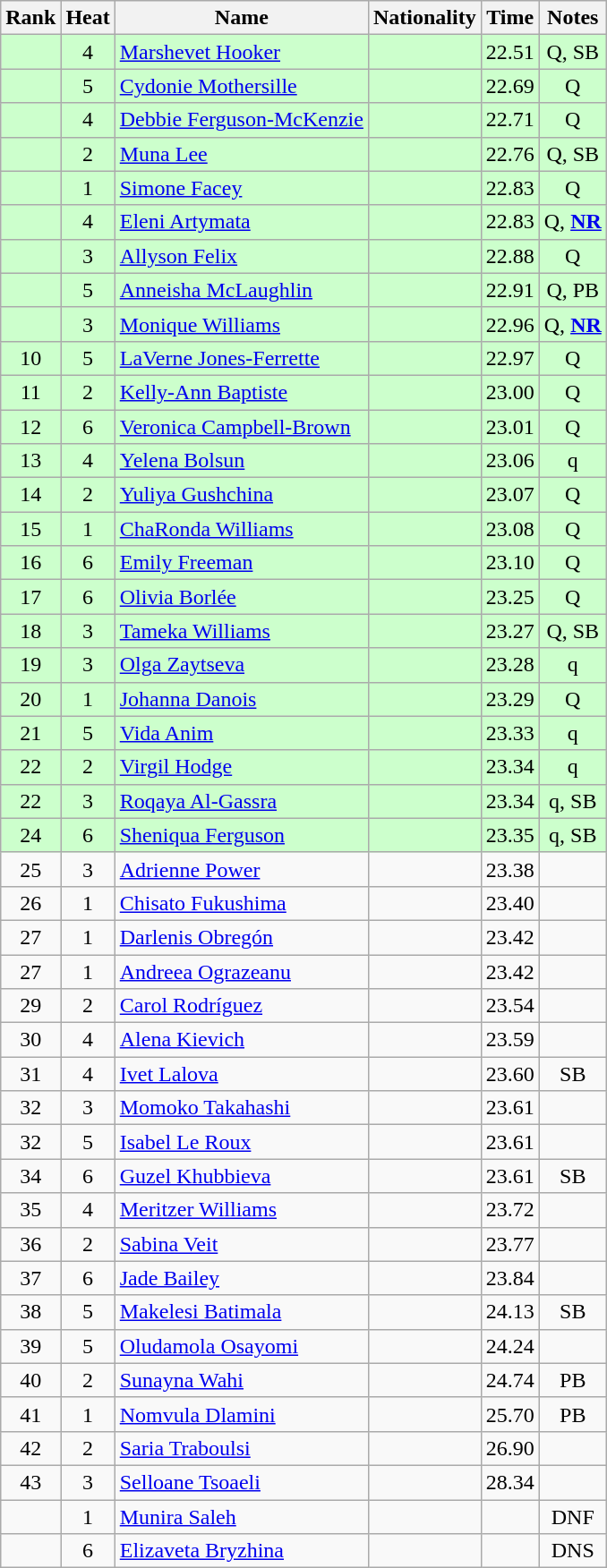<table class="wikitable sortable" style="text-align:center">
<tr>
<th>Rank</th>
<th>Heat</th>
<th>Name</th>
<th>Nationality</th>
<th>Time</th>
<th>Notes</th>
</tr>
<tr bgcolor=ccffcc>
<td></td>
<td>4</td>
<td align=left><a href='#'>Marshevet Hooker</a></td>
<td align=left></td>
<td>22.51</td>
<td>Q, SB</td>
</tr>
<tr bgcolor=ccffcc>
<td></td>
<td>5</td>
<td align=left><a href='#'>Cydonie Mothersille</a></td>
<td align=left></td>
<td>22.69</td>
<td>Q</td>
</tr>
<tr bgcolor=ccffcc>
<td></td>
<td>4</td>
<td align=left><a href='#'>Debbie Ferguson-McKenzie</a></td>
<td align=left></td>
<td>22.71</td>
<td>Q</td>
</tr>
<tr bgcolor=ccffcc>
<td></td>
<td>2</td>
<td align=left><a href='#'>Muna Lee</a></td>
<td align=left></td>
<td>22.76</td>
<td>Q, SB</td>
</tr>
<tr bgcolor=ccffcc>
<td></td>
<td>1</td>
<td align=left><a href='#'>Simone Facey</a></td>
<td align=left></td>
<td>22.83</td>
<td>Q</td>
</tr>
<tr bgcolor=ccffcc>
<td></td>
<td>4</td>
<td align=left><a href='#'>Eleni Artymata</a></td>
<td align=left></td>
<td>22.83</td>
<td>Q, <strong><a href='#'>NR</a></strong></td>
</tr>
<tr bgcolor=ccffcc>
<td></td>
<td>3</td>
<td align=left><a href='#'>Allyson Felix</a></td>
<td align=left></td>
<td>22.88</td>
<td>Q</td>
</tr>
<tr bgcolor=ccffcc>
<td></td>
<td>5</td>
<td align=left><a href='#'>Anneisha McLaughlin</a></td>
<td align=left></td>
<td>22.91</td>
<td>Q, PB</td>
</tr>
<tr bgcolor=ccffcc>
<td></td>
<td>3</td>
<td align=left><a href='#'>Monique Williams</a></td>
<td align=left></td>
<td>22.96</td>
<td>Q, <strong><a href='#'>NR</a></strong></td>
</tr>
<tr bgcolor=ccffcc>
<td>10</td>
<td>5</td>
<td align=left><a href='#'>LaVerne Jones-Ferrette</a></td>
<td align=left></td>
<td>22.97</td>
<td>Q</td>
</tr>
<tr bgcolor=ccffcc>
<td>11</td>
<td>2</td>
<td align=left><a href='#'>Kelly-Ann Baptiste</a></td>
<td align=left></td>
<td>23.00</td>
<td>Q</td>
</tr>
<tr bgcolor=ccffcc>
<td>12</td>
<td>6</td>
<td align=left><a href='#'>Veronica Campbell-Brown</a></td>
<td align=left></td>
<td>23.01</td>
<td>Q</td>
</tr>
<tr bgcolor=ccffcc>
<td>13</td>
<td>4</td>
<td align=left><a href='#'>Yelena Bolsun</a></td>
<td align=left></td>
<td>23.06</td>
<td>q</td>
</tr>
<tr bgcolor=ccffcc>
<td>14</td>
<td>2</td>
<td align=left><a href='#'>Yuliya Gushchina</a></td>
<td align=left></td>
<td>23.07</td>
<td>Q</td>
</tr>
<tr bgcolor=ccffcc>
<td>15</td>
<td>1</td>
<td align=left><a href='#'>ChaRonda Williams</a></td>
<td align=left></td>
<td>23.08</td>
<td>Q</td>
</tr>
<tr bgcolor=ccffcc>
<td>16</td>
<td>6</td>
<td align=left><a href='#'>Emily Freeman</a></td>
<td align=left></td>
<td>23.10</td>
<td>Q</td>
</tr>
<tr bgcolor=ccffcc>
<td>17</td>
<td>6</td>
<td align=left><a href='#'>Olivia Borlée</a></td>
<td align=left></td>
<td>23.25</td>
<td>Q</td>
</tr>
<tr bgcolor=ccffcc>
<td>18</td>
<td>3</td>
<td align=left><a href='#'>Tameka Williams</a></td>
<td align=left></td>
<td>23.27</td>
<td>Q, SB</td>
</tr>
<tr bgcolor=ccffcc>
<td>19</td>
<td>3</td>
<td align=left><a href='#'>Olga Zaytseva</a></td>
<td align=left></td>
<td>23.28</td>
<td>q</td>
</tr>
<tr bgcolor=ccffcc>
<td>20</td>
<td>1</td>
<td align=left><a href='#'>Johanna Danois</a></td>
<td align=left></td>
<td>23.29</td>
<td>Q</td>
</tr>
<tr bgcolor=ccffcc>
<td>21</td>
<td>5</td>
<td align=left><a href='#'>Vida Anim</a></td>
<td align=left></td>
<td>23.33</td>
<td>q</td>
</tr>
<tr bgcolor=ccffcc>
<td>22</td>
<td>2</td>
<td align=left><a href='#'>Virgil Hodge</a></td>
<td align=left></td>
<td>23.34</td>
<td>q</td>
</tr>
<tr bgcolor=ccffcc>
<td>22</td>
<td>3</td>
<td align=left><a href='#'>Roqaya Al-Gassra</a></td>
<td align=left></td>
<td>23.34</td>
<td>q, SB</td>
</tr>
<tr bgcolor=ccffcc>
<td>24</td>
<td>6</td>
<td align=left><a href='#'>Sheniqua Ferguson</a></td>
<td align=left></td>
<td>23.35</td>
<td>q, SB</td>
</tr>
<tr>
<td>25</td>
<td>3</td>
<td align=left><a href='#'>Adrienne Power</a></td>
<td align=left></td>
<td>23.38</td>
<td></td>
</tr>
<tr>
<td>26</td>
<td>1</td>
<td align=left><a href='#'>Chisato Fukushima</a></td>
<td align=left></td>
<td>23.40</td>
<td></td>
</tr>
<tr>
<td>27</td>
<td>1</td>
<td align=left><a href='#'>Darlenis Obregón</a></td>
<td align=left></td>
<td>23.42</td>
<td></td>
</tr>
<tr>
<td>27</td>
<td>1</td>
<td align=left><a href='#'>Andreea Ograzeanu</a></td>
<td align=left></td>
<td>23.42</td>
<td></td>
</tr>
<tr>
<td>29</td>
<td>2</td>
<td align=left><a href='#'>Carol Rodríguez</a></td>
<td align=left></td>
<td>23.54</td>
<td></td>
</tr>
<tr>
<td>30</td>
<td>4</td>
<td align=left><a href='#'>Alena Kievich</a></td>
<td align=left></td>
<td>23.59</td>
<td></td>
</tr>
<tr>
<td>31</td>
<td>4</td>
<td align=left><a href='#'>Ivet Lalova</a></td>
<td align=left></td>
<td>23.60</td>
<td>SB</td>
</tr>
<tr>
<td>32</td>
<td>3</td>
<td align=left><a href='#'>Momoko Takahashi</a></td>
<td align=left></td>
<td>23.61</td>
<td></td>
</tr>
<tr>
<td>32</td>
<td>5</td>
<td align=left><a href='#'>Isabel Le Roux</a></td>
<td align=left></td>
<td>23.61</td>
<td></td>
</tr>
<tr>
<td>34</td>
<td>6</td>
<td align=left><a href='#'>Guzel Khubbieva</a></td>
<td align=left></td>
<td>23.61</td>
<td>SB</td>
</tr>
<tr>
<td>35</td>
<td>4</td>
<td align=left><a href='#'>Meritzer Williams</a></td>
<td align=left></td>
<td>23.72</td>
<td></td>
</tr>
<tr>
<td>36</td>
<td>2</td>
<td align=left><a href='#'>Sabina Veit</a></td>
<td align=left></td>
<td>23.77</td>
<td></td>
</tr>
<tr>
<td>37</td>
<td>6</td>
<td align=left><a href='#'>Jade Bailey</a></td>
<td align=left></td>
<td>23.84</td>
<td></td>
</tr>
<tr>
<td>38</td>
<td>5</td>
<td align=left><a href='#'>Makelesi Batimala</a></td>
<td align=left></td>
<td>24.13</td>
<td>SB</td>
</tr>
<tr>
<td>39</td>
<td>5</td>
<td align=left><a href='#'>Oludamola Osayomi</a></td>
<td align=left></td>
<td>24.24</td>
<td></td>
</tr>
<tr>
<td>40</td>
<td>2</td>
<td align=left><a href='#'>Sunayna Wahi</a></td>
<td align=left></td>
<td>24.74</td>
<td>PB</td>
</tr>
<tr>
<td>41</td>
<td>1</td>
<td align=left><a href='#'>Nomvula Dlamini</a></td>
<td align=left></td>
<td>25.70</td>
<td>PB</td>
</tr>
<tr>
<td>42</td>
<td>2</td>
<td align=left><a href='#'>Saria Traboulsi</a></td>
<td align=left></td>
<td>26.90</td>
<td></td>
</tr>
<tr>
<td>43</td>
<td>3</td>
<td align=left><a href='#'>Selloane Tsoaeli</a></td>
<td align=left></td>
<td>28.34</td>
<td></td>
</tr>
<tr>
<td></td>
<td>1</td>
<td align=left><a href='#'>Munira Saleh</a></td>
<td align=left></td>
<td></td>
<td>DNF</td>
</tr>
<tr>
<td></td>
<td>6</td>
<td align=left><a href='#'>Elizaveta Bryzhina</a></td>
<td align=left></td>
<td></td>
<td>DNS</td>
</tr>
</table>
